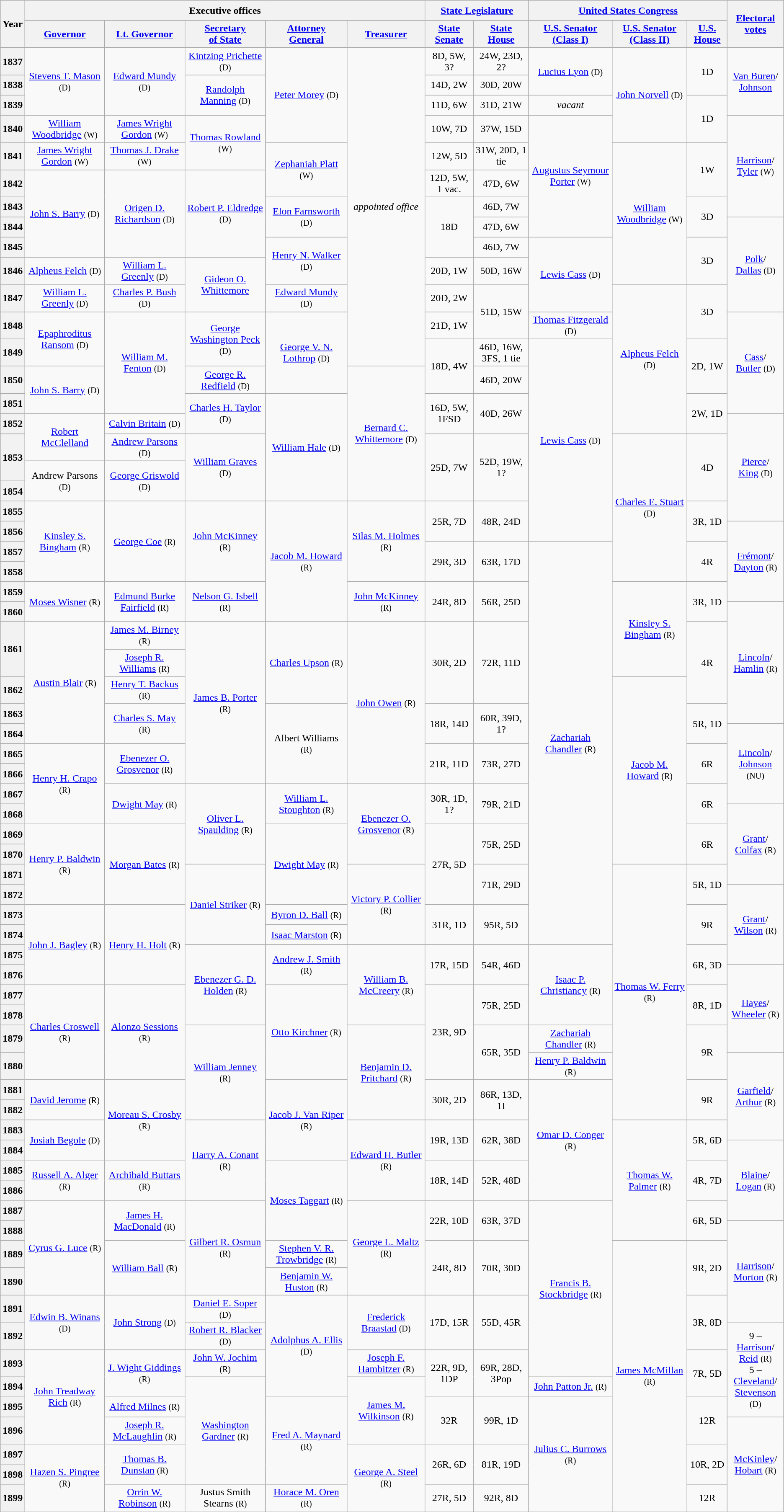<table class="wikitable sortable sticky-header-multi" style=text-align:center>
<tr style="height:2em">
<th rowspan=2 class=unsortable>Year</th>
<th colspan=5>Executive offices</th>
<th colspan=2><a href='#'>State Legislature</a></th>
<th colspan=3><a href='#'>United States Congress</a></th>
<th rowspan=2 class=unsortable><a href='#'>Electoral votes</a></th>
</tr>
<tr style="height:2em">
<th class=unsortable><a href='#'>Governor</a></th>
<th class=unsortable><a href='#'>Lt. Governor</a></th>
<th class=unsortable><a href='#'>Secretary<br>of State</a></th>
<th class=unsortable><a href='#'>Attorney<br>General</a></th>
<th class=unsortable><a href='#'>Treasurer</a></th>
<th class=unsortable><a href='#'>State Senate</a></th>
<th class=unsortable><a href='#'>State House</a></th>
<th class=unsortable><a href='#'>U.S. Senator<br>(Class I)</a></th>
<th class=unsortable><a href='#'>U.S. Senator<br>(Class II)</a></th>
<th class=unsortable><a href='#'>U.S. House</a></th>
</tr>
<tr style="height:2em">
<th>1837</th>
<td rowspan=3 ><a href='#'>Stevens T. Mason</a> <small>(D)</small></td>
<td rowspan=3 ><a href='#'>Edward Mundy</a> <small>(D)</small></td>
<td><a href='#'>Kintzing Prichette</a> <small>(D)</small></td>
<td rowspan=4 ><a href='#'>Peter Morey</a> <small>(D)</small></td>
<td rowspan=13><em>appointed office</em></td>
<td>8D, 5W, 3?</td>
<td>24W, 23D, 2?</td>
<td rowspan=2 ><a href='#'>Lucius Lyon</a> <small>(D)</small></td>
<td rowspan=4 ><a href='#'>John Norvell</a> <small>(D)</small></td>
<td rowspan=2 >1D</td>
<td rowspan=3 ><a href='#'>Van Buren</a>/<br><a href='#'>Johnson</a>  </td>
</tr>
<tr style="height:2em">
<th>1838</th>
<td rowspan=2 ><a href='#'>Randolph Manning</a> <small>(D)</small></td>
<td>14D, 2W</td>
<td>30D, 20W</td>
</tr>
<tr style="height:2em">
<th>1839</th>
<td>11D, 6W</td>
<td>31D, 21W</td>
<td><em>vacant</em></td>
<td rowspan=2 >1D</td>
</tr>
<tr style="height:2em">
<th>1840</th>
<td><a href='#'>William Woodbridge</a> <small>(W)</small></td>
<td><a href='#'>James Wright Gordon</a> <small>(W)</small></td>
<td rowspan=2 ><a href='#'>Thomas Rowland</a> <small>(W)</small></td>
<td>10W, 7D</td>
<td>37W, 15D</td>
<td rowspan=5 ><a href='#'>Augustus Seymour Porter</a> <small>(W)</small></td>
<td rowspan=4 ><a href='#'>Harrison</a>/<br><a href='#'>Tyler</a> <small>(W)</small> </td>
</tr>
<tr style="height:2em">
<th>1841</th>
<td><a href='#'>James Wright Gordon</a> <small>(W)</small></td>
<td><a href='#'>Thomas J. Drake</a> <small>(W)</small></td>
<td rowspan=2 ><a href='#'>Zephaniah Platt</a> <small>(W)</small></td>
<td>12W, 5D</td>
<td>31W, 20D, 1 tie</td>
<td rowspan=6 ><a href='#'>William Woodbridge</a> <small>(W)</small></td>
<td rowspan=2 >1W</td>
</tr>
<tr style="height:2em">
<th>1842</th>
<td rowspan=4 ><a href='#'>John S. Barry</a> <small>(D)</small></td>
<td rowspan=4 ><a href='#'>Origen D. Richardson</a> <small>(D)</small></td>
<td rowspan=4 ><a href='#'>Robert P. Eldredge</a> <small>(D)</small> </td>
<td>12D, 5W, 1 vac.</td>
<td>47D, 6W</td>
</tr>
<tr style="height:2em">
<th>1843</th>
<td rowspan=2 ><a href='#'>Elon Farnsworth</a> <small>(D)</small></td>
<td rowspan=3 >18D</td>
<td>46D, 7W</td>
<td rowspan=2 >3D</td>
</tr>
<tr style="height:2em">
<th>1844</th>
<td>47D, 6W</td>
<td rowspan=4 ><a href='#'>Polk</a>/<br><a href='#'>Dallas</a> <small>(D)</small> </td>
</tr>
<tr style="height:2em">
<th>1845</th>
<td rowspan=2 ><a href='#'>Henry N. Walker</a> <small>(D)</small></td>
<td>46D, 7W</td>
<td rowspan=3 ><a href='#'>Lewis Cass</a> <small>(D)</small></td>
<td rowspan=2 >3D</td>
</tr>
<tr style="height:2em">
<th>1846</th>
<td><a href='#'>Alpheus Felch</a> <small>(D)</small></td>
<td><a href='#'>William L. Greenly</a> <small>(D)</small></td>
<td rowspan=2><a href='#'>Gideon O. Whittemore</a></td>
<td>20D, 1W</td>
<td>50D, 16W</td>
</tr>
<tr style="height:2em">
<th>1847</th>
<td><a href='#'>William L. Greenly</a> <small>(D)</small></td>
<td><a href='#'>Charles P. Bush</a> <small>(D)</small></td>
<td><a href='#'>Edward Mundy</a> <small>(D)</small></td>
<td>20D, 2W</td>
<td rowspan=2 >51D, 15W</td>
<td rowspan=6 ><a href='#'>Alpheus Felch</a> <small>(D)</small></td>
<td rowspan=2 >3D</td>
</tr>
<tr style="height:2em">
<th>1848</th>
<td rowspan=2 ><a href='#'>Epaphroditus Ransom</a> <small>(D)</small></td>
<td rowspan=4 ><a href='#'>William M. Fenton</a> <small>(D)</small></td>
<td rowspan=2 ><a href='#'>George Washington Peck</a> <small>(D)</small></td>
<td rowspan=3 ><a href='#'>George V. N. Lothrop</a> <small>(D)</small></td>
<td>21D, 1W</td>
<td rowspan=1 ><a href='#'>Thomas Fitzgerald</a> <small>(D)</small></td>
<td rowspan=4 ><a href='#'>Cass</a>/<br><a href='#'>Butler</a> <small>(D)</small> </td>
</tr>
<tr style="height:2em">
<th>1849</th>
<td rowspan=2 >18D, 4W</td>
<td>46D, 16W, 3FS, 1 tie</td>
<td rowspan=9 ><a href='#'>Lewis Cass</a> <small>(D)</small></td>
<td rowspan=2 >2D, 1W</td>
</tr>
<tr style="height:2em">
<th>1850</th>
<td rowspan=2 ><a href='#'>John S. Barry</a> <small>(D)</small></td>
<td><a href='#'>George R. Redfield</a> <small>(D)</small></td>
<td rowspan=6 ><a href='#'>Bernard C. Whittemore</a> <small>(D)</small></td>
<td>46D, 20W</td>
</tr>
<tr style="height:2em">
<th>1851</th>
<td rowspan=2 ><a href='#'>Charles H. Taylor</a> <small>(D)</small></td>
<td rowspan=5 ><a href='#'>William Hale</a> <small>(D)</small></td>
<td rowspan=2 >16D, 5W, 1FSD</td>
<td rowspan=2 >40D, 26W</td>
<td rowspan=2 >2W, 1D</td>
</tr>
<tr style="height:2em">
<th>1852</th>
<td rowspan=2 ><a href='#'>Robert McClelland</a></td>
<td><a href='#'>Calvin Britain</a> <small>(D)</small></td>
<td rowspan=5 ><a href='#'>Pierce</a>/<br><a href='#'>King</a> <small>(D)</small> </td>
</tr>
<tr style="height:2em">
<th rowspan=2>1853</th>
<td><a href='#'>Andrew Parsons</a> <small>(D)</small></td>
<td rowspan=3 ><a href='#'>William Graves</a> <small>(D)</small></td>
<td rowspan=3 >25D, 7W</td>
<td rowspan=3 >52D, 19W, 1?</td>
<td rowspan=7 ><a href='#'>Charles E. Stuart</a> <small>(D)</small></td>
<td rowspan=3 >4D</td>
</tr>
<tr style="height:2em">
<td rowspan=2 >Andrew Parsons <small>(D)</small></td>
<td rowspan=2 ><a href='#'>George Griswold</a> <small>(D)</small></td>
</tr>
<tr style="height:2em">
<th>1854</th>
</tr>
<tr style="height:2em">
<th>1855</th>
<td rowspan=4 ><a href='#'>Kinsley S. Bingham</a> <small>(R)</small></td>
<td rowspan=4 ><a href='#'>George Coe</a> <small>(R)</small></td>
<td rowspan=4 ><a href='#'>John McKinney</a> <small>(R)</small></td>
<td rowspan=6 ><a href='#'>Jacob M. Howard</a> <small>(R)</small></td>
<td rowspan=4 ><a href='#'>Silas M. Holmes</a> <small>(R)</small> </td>
<td rowspan=2 >25R, 7D</td>
<td rowspan=2 >48R, 24D</td>
<td rowspan=2 >3R, 1D</td>
</tr>
<tr style="height:2em">
<th>1856</th>
<td rowspan=4 ><a href='#'>Frémont</a>/<br><a href='#'>Dayton</a> <small>(R)</small> </td>
</tr>
<tr style="height:2em">
<th>1857</th>
<td rowspan=2 >29R, 3D</td>
<td rowspan=2 >63R, 17D</td>
<td rowspan=19 ><a href='#'>Zachariah Chandler</a> <small>(R)</small></td>
<td rowspan=2 >4R</td>
</tr>
<tr style="height:2em">
<th>1858</th>
</tr>
<tr style="height:2em">
<th>1859</th>
<td rowspan=2 ><a href='#'>Moses Wisner</a> <small>(R)</small></td>
<td rowspan=2 ><a href='#'>Edmund Burke Fairfield</a> <small>(R)</small></td>
<td rowspan=2 ><a href='#'>Nelson G. Isbell</a> <small>(R)</small></td>
<td rowspan=2 ><a href='#'>John McKinney</a> <small>(R)</small></td>
<td rowspan=2 >24R, 8D</td>
<td rowspan=2 >56R, 25D</td>
<td rowspan=4 ><a href='#'>Kinsley S. Bingham</a> <small>(R)</small></td>
<td rowspan=2 >3R, 1D</td>
</tr>
<tr style="height:2em">
<th>1860</th>
<td rowspan=5 ><a href='#'>Lincoln</a>/<br><a href='#'>Hamlin</a> <small>(R)</small> </td>
</tr>
<tr style="height:2em">
<th rowspan=2>1861</th>
<td rowspan=5 ><a href='#'>Austin Blair</a> <small>(R)</small></td>
<td><a href='#'>James M. Birney</a> <small>(R)</small></td>
<td rowspan=7 ><a href='#'>James B. Porter</a> <small>(R)</small> </td>
<td rowspan=3 ><a href='#'>Charles Upson</a> <small>(R)</small></td>
<td rowspan=7 ><a href='#'>John Owen</a> <small>(R)</small></td>
<td rowspan=3 >30R, 2D</td>
<td rowspan=3 >72R, 11D</td>
<td rowspan=3 >4R</td>
</tr>
<tr style="height:2em">
<td><a href='#'>Joseph R. Williams</a> <small>(R)</small></td>
</tr>
<tr style="height:2em">
<th>1862</th>
<td><a href='#'>Henry T. Backus</a>  <small>(R)</small></td>
<td rowspan=9 ><a href='#'>Jacob M. Howard</a> <small>(R)</small></td>
</tr>
<tr style="height:2em">
<th>1863</th>
<td rowspan=2 ><a href='#'>Charles S. May</a> <small>(R)</small></td>
<td rowspan=4 >Albert Williams <small>(R)</small></td>
<td rowspan=2 >18R, 14D</td>
<td rowspan=2 >60R, 39D, 1?</td>
<td rowspan=2 >5R, 1D</td>
</tr>
<tr style="height:2em">
<th>1864</th>
<td rowspan=4 ><a href='#'>Lincoln</a>/<br><a href='#'>Johnson</a> <small>(NU)</small> </td>
</tr>
<tr style="height:2em">
<th>1865</th>
<td rowspan=4 ><a href='#'>Henry H. Crapo</a> <small>(R)</small></td>
<td rowspan=2 ><a href='#'>Ebenezer O. Grosvenor</a> <small>(R)</small></td>
<td rowspan=2 >21R, 11D</td>
<td rowspan=2 >73R, 27D</td>
<td rowspan=2 >6R</td>
</tr>
<tr style="height:2em">
<th>1866</th>
</tr>
<tr style="height:2em">
<th>1867</th>
<td rowspan=2 ><a href='#'>Dwight May</a> <small>(R)</small></td>
<td rowspan=4 ><a href='#'>Oliver L. Spaulding</a> <small>(R)</small></td>
<td rowspan=2 ><a href='#'>William L. Stoughton</a> <small>(R)</small></td>
<td rowspan=4 ><a href='#'>Ebenezer O. Grosvenor</a> <small>(R)</small></td>
<td rowspan=2 >30R, 1D, 1?</td>
<td rowspan=2 >79R, 21D</td>
<td rowspan=2 >6R</td>
</tr>
<tr style="height:2em">
<th>1868</th>
<td rowspan=4 ><a href='#'>Grant</a>/<br><a href='#'>Colfax</a> <small>(R)</small> </td>
</tr>
<tr style="height:2em">
<th>1869</th>
<td rowspan=4 ><a href='#'>Henry P. Baldwin</a> <small>(R)</small></td>
<td rowspan=4 ><a href='#'>Morgan Bates</a> <small>(R)</small></td>
<td rowspan=4 ><a href='#'>Dwight May</a> <small>(R)</small></td>
<td rowspan=4 >27R, 5D</td>
<td rowspan=2 >75R, 25D</td>
<td rowspan=2 >6R</td>
</tr>
<tr style="height:2em">
<th>1870</th>
</tr>
<tr style="height:2em">
<th>1871</th>
<td rowspan=4 ><a href='#'>Daniel Striker</a> <small>(R)</small></td>
<td rowspan=4 ><a href='#'>Victory P. Collier</a> <small>(R)</small></td>
<td rowspan=2 >71R, 29D</td>
<td rowspan=12 ><a href='#'>Thomas W. Ferry</a> <small>(R)</small></td>
<td rowspan=2 >5R, 1D</td>
</tr>
<tr style="height:2em">
<th>1872</th>
<td rowspan=4 ><a href='#'>Grant</a>/<br><a href='#'>Wilson</a> <small>(R)</small> </td>
</tr>
<tr style="height:2em">
<th>1873</th>
<td rowspan=4 ><a href='#'>John J. Bagley</a> <small>(R)</small></td>
<td rowspan=4 ><a href='#'>Henry H. Holt</a> <small>(R)</small></td>
<td><a href='#'>Byron D. Ball</a> <small>(R)</small></td>
<td rowspan=2 >31R, 1D</td>
<td rowspan=2 >95R, 5D</td>
<td rowspan=2 >9R</td>
</tr>
<tr style="height:2em">
<th>1874</th>
<td><a href='#'>Isaac Marston</a> <small>(R)</small></td>
</tr>
<tr style="height:2em">
<th>1875</th>
<td rowspan=4 ><a href='#'>Ebenezer G. D. Holden</a> <small>(R)</small></td>
<td rowspan=2 ><a href='#'>Andrew J. Smith</a> <small>(R)</small></td>
<td rowspan=4 ><a href='#'>William B. McCreery</a> <small>(R)</small></td>
<td rowspan=2 >17R, 15D</td>
<td rowspan=2 >54R, 46D</td>
<td rowspan=4 ><a href='#'>Isaac P. Christiancy</a> <small>(R)</small></td>
<td rowspan=2 >6R, 3D</td>
</tr>
<tr style="height:2em">
<th>1876</th>
<td rowspan=4 ><a href='#'>Hayes</a>/<br><a href='#'>Wheeler</a> <small>(R)</small> </td>
</tr>
<tr style="height:2em">
<th>1877</th>
<td rowspan=4 ><a href='#'>Charles Croswell</a> <small>(R)</small></td>
<td rowspan=4 ><a href='#'>Alonzo Sessions</a> <small>(R)</small></td>
<td rowspan=4 ><a href='#'>Otto Kirchner</a> <small>(R)</small></td>
<td rowspan=4 >23R, 9D</td>
<td rowspan=2 >75R, 25D</td>
<td rowspan=2 >8R, 1D</td>
</tr>
<tr style="height:2em">
<th>1878</th>
</tr>
<tr style="height:2em">
<th>1879</th>
<td rowspan=4 ><a href='#'>William Jenney</a> <small>(R)</small></td>
<td rowspan=4 ><a href='#'>Benjamin D. Pritchard</a> <small>(R)</small></td>
<td rowspan=2 >65R, 35D</td>
<td><a href='#'>Zachariah Chandler</a> <small>(R)</small></td>
<td rowspan=2 >9R</td>
</tr>
<tr style="height:2em">
<th>1880</th>
<td><a href='#'>Henry P. Baldwin</a> <small>(R)</small></td>
<td rowspan=4 ><a href='#'>Garfield</a>/<br><a href='#'>Arthur</a> <small>(R)</small> </td>
</tr>
<tr style="height:2em">
<th>1881</th>
<td rowspan=2 ><a href='#'>David Jerome</a> <small>(R)</small></td>
<td rowspan=4 ><a href='#'>Moreau S. Crosby</a> <small>(R)</small></td>
<td rowspan=4 ><a href='#'>Jacob J. Van Riper</a> <small>(R)</small></td>
<td rowspan=2 >30R, 2D</td>
<td rowspan=2 >86R, 13D, 1I</td>
<td rowspan=6 ><a href='#'>Omar D. Conger</a> <small>(R)</small></td>
<td rowspan=2 >9R</td>
</tr>
<tr style="height:2em">
<th>1882</th>
</tr>
<tr style="height:2em">
<th>1883</th>
<td rowspan=2 ><a href='#'>Josiah Begole</a> <small>(D)</small></td>
<td rowspan=4 ><a href='#'>Harry A. Conant</a> <small>(R)</small></td>
<td rowspan=4 ><a href='#'>Edward H. Butler</a> <small>(R)</small></td>
<td rowspan=2 >19R, 13D</td>
<td rowspan=2 >62R, 38D</td>
<td rowspan=6 ><a href='#'>Thomas W. Palmer</a> <small>(R)</small></td>
<td rowspan=2 >5R, 6D</td>
</tr>
<tr style="height:2em">
<th>1884</th>
<td rowspan=4 ><a href='#'>Blaine</a>/<br><a href='#'>Logan</a> <small>(R)</small> </td>
</tr>
<tr style="height:2em">
<th>1885</th>
<td rowspan=2 ><a href='#'>Russell A. Alger</a> <small>(R)</small></td>
<td rowspan=2 ><a href='#'>Archibald Buttars</a> <small>(R)</small></td>
<td rowspan=4 ><a href='#'>Moses Taggart</a> <small>(R)</small> </td>
<td rowspan=2 >18R, 14D</td>
<td rowspan=2 >52R, 48D</td>
<td rowspan=2 >4R, 7D</td>
</tr>
<tr style="height:2em">
<th>1886</th>
</tr>
<tr style="height:2em">
<th>1887</th>
<td rowspan=4 ><a href='#'>Cyrus G. Luce</a> <small>(R)</small></td>
<td rowspan=2 ><a href='#'>James H. MacDonald</a> <small>(R)</small></td>
<td rowspan=4 ><a href='#'>Gilbert R. Osmun</a> <small>(R)</small></td>
<td rowspan=4 ><a href='#'>George L. Maltz</a> <small>(R)</small></td>
<td rowspan=2 >22R, 10D</td>
<td rowspan=2 >63R, 37D</td>
<td rowspan=7 ><a href='#'>Francis B. Stockbridge</a> <small>(R)</small></td>
<td rowspan=2 >6R, 5D</td>
</tr>
<tr style="height:2em">
<th>1888</th>
<td rowspan=4 ><a href='#'>Harrison</a>/<br><a href='#'>Morton</a> <small>(R)</small> </td>
</tr>
<tr style="height:2em">
<th>1889</th>
<td rowspan=2 ><a href='#'>William Ball</a> <small>(R)</small></td>
<td><a href='#'>Stephen V. R. Trowbridge</a> <small>(R)</small></td>
<td rowspan=2 >24R, 8D</td>
<td rowspan=2 >70R, 30D</td>
<td rowspan=11 ><a href='#'>James McMillan</a> <small>(R)</small></td>
<td rowspan=2 >9R, 2D</td>
</tr>
<tr style="height:2em">
<th>1890</th>
<td><a href='#'>Benjamin W. Huston</a> <small>(R)</small></td>
</tr>
<tr style="height:2em">
<th>1891</th>
<td rowspan=2 ><a href='#'>Edwin B. Winans</a> <small>(D)</small></td>
<td rowspan=2 ><a href='#'>John Strong</a> <small>(D)</small></td>
<td><a href='#'>Daniel E. Soper</a> <small>(D)</small></td>
<td rowspan=4 ><a href='#'>Adolphus A. Ellis</a> <small>(D)</small></td>
<td rowspan=2 ><a href='#'>Frederick Braastad</a> <small>(D)</small></td>
<td rowspan=2 >17D, 15R</td>
<td rowspan=2 >55D, 45R</td>
<td rowspan=2 >3R, 8D</td>
</tr>
<tr style="height:2em">
<th>1892</th>
<td><a href='#'>Robert R. Blacker</a> <small>(D)</small></td>
<td rowspan=4 >9 – <a href='#'>Harrison</a>/<br><a href='#'>Reid</a> <small>(R)</small> <br>5 – <a href='#'>Cleveland</a>/<br><a href='#'>Stevenson</a> <small>(D)</small> </td>
</tr>
<tr style="height:2em">
<th>1893</th>
<td rowspan=4 ><a href='#'>John Treadway Rich</a> <small>(R)</small></td>
<td rowspan=2 ><a href='#'>J. Wight Giddings</a> <small>(R)</small></td>
<td><a href='#'>John W. Jochim</a> <small>(R)</small></td>
<td><a href='#'>Joseph F. Hambitzer</a> <small>(R)</small></td>
<td rowspan=2 >22R, 9D, 1DP</td>
<td rowspan=2 >69R, 28D, 3Pop</td>
<td rowspan=2 >7R, 5D</td>
</tr>
<tr style="height:2em">
<th>1894</th>
<td rowspan=5 ><a href='#'>Washington Gardner</a> <small>(R)</small></td>
<td rowspan=3 ><a href='#'>James M. Wilkinson</a> <small>(R)</small> </td>
<td><a href='#'>John Patton Jr.</a> <small>(R)</small></td>
</tr>
<tr style="height:2em">
<th>1895</th>
<td><a href='#'>Alfred Milnes</a> <small>(R)</small></td>
<td rowspan=4 ><a href='#'>Fred A. Maynard</a> <small>(R)</small></td>
<td rowspan=2 >32R</td>
<td rowspan=2 >99R, 1D</td>
<td rowspan=5 ><a href='#'>Julius C. Burrows</a> <small>(R)</small></td>
<td rowspan=2 >12R</td>
</tr>
<tr style="height:2em">
<th>1896</th>
<td><a href='#'>Joseph R. McLaughlin</a> <small>(R)</small></td>
<td rowspan=4 ><a href='#'>McKinley</a>/<br><a href='#'>Hobart</a> <small>(R)</small> </td>
</tr>
<tr style="height:2em">
<th>1897</th>
<td rowspan=3 ><a href='#'>Hazen S. Pingree</a> <small>(R)</small></td>
<td rowspan=2 ><a href='#'>Thomas B. Dunstan</a> <small>(R)</small></td>
<td rowspan=3 ><a href='#'>George A. Steel</a> <small>(R)</small></td>
<td rowspan=2 >26R, 6D</td>
<td rowspan=2 >81R, 19D</td>
<td rowspan=2 >10R, 2D</td>
</tr>
<tr style="height:2em">
<th>1898</th>
</tr>
<tr style="height:2em">
<th>1899</th>
<td><a href='#'>Orrin W. Robinson</a> <small>(R)</small></td>
<td>Justus Smith Stearns <small>(R)</small></td>
<td><a href='#'>Horace M. Oren</a> <small>(R)</small></td>
<td>27R, 5D</td>
<td>92R, 8D</td>
<td>12R</td>
</tr>
</table>
